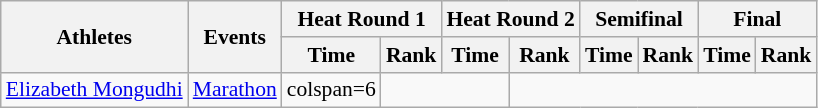<table class=wikitable style=font-size:90%>
<tr>
<th rowspan=2>Athletes</th>
<th rowspan=2>Events</th>
<th colspan=2>Heat Round 1</th>
<th colspan=2>Heat Round 2</th>
<th colspan=2>Semifinal</th>
<th colspan=2>Final</th>
</tr>
<tr>
<th>Time</th>
<th>Rank</th>
<th>Time</th>
<th>Rank</th>
<th>Time</th>
<th>Rank</th>
<th>Time</th>
<th>Rank</th>
</tr>
<tr align=center>
<td><a href='#'>Elizabeth Mongudhi</a></td>
<td><a href='#'>Marathon</a></td>
<td>colspan=6 </td>
<td colspan=2></td>
</tr>
</table>
